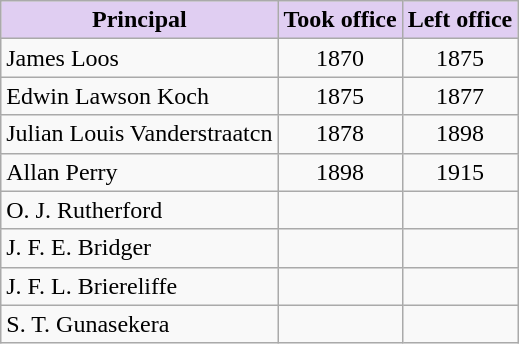<table class="wikitable sortable" border="1" style="text-align:left; font-size:100%">
<tr>
<th style="background-color:#E0CEF2; vertical-align:bottom;">Principal</th>
<th style="background-color:#E0CEF2; vertical-align:bottom;">Took office</th>
<th style="background-color:#E0CEF2; vertical-align:bottom;">Left office</th>
</tr>
<tr>
<td>James Loos</td>
<td align=center>1870</td>
<td align=center>1875</td>
</tr>
<tr>
<td>Edwin Lawson Koch</td>
<td align=center>1875</td>
<td align=center>1877</td>
</tr>
<tr>
<td>Julian Louis Vanderstraatcn</td>
<td align=center>1878</td>
<td align=center>1898</td>
</tr>
<tr>
<td>Allan Perry</td>
<td align=center>1898</td>
<td align=center>1915</td>
</tr>
<tr>
<td>O. J. Rutherford</td>
<td align=center></td>
<td align=center></td>
</tr>
<tr>
<td>J. F. E. Bridger</td>
<td align=center></td>
<td align=center></td>
</tr>
<tr>
<td>J. F. L. Briereliffe</td>
<td align=center></td>
<td align=center></td>
</tr>
<tr>
<td>S. T. Gunasekera</td>
<td align=center></td>
<td align=center></td>
</tr>
</table>
